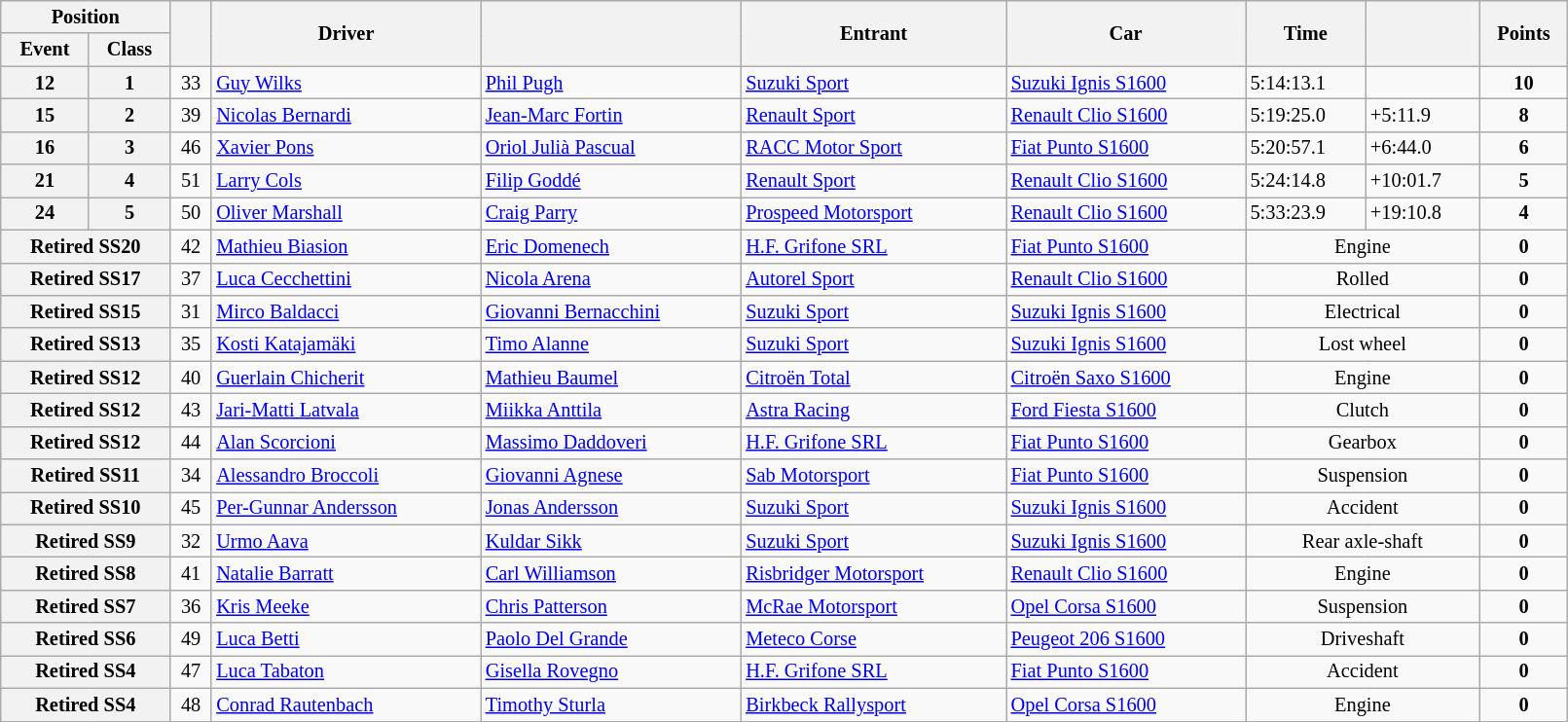<table class="wikitable" width=85% style="font-size: 85%;">
<tr>
<th colspan="2">Position</th>
<th rowspan="2"></th>
<th rowspan="2">Driver</th>
<th rowspan="2"></th>
<th rowspan="2">Entrant</th>
<th rowspan="2">Car</th>
<th rowspan="2">Time</th>
<th rowspan="2"></th>
<th rowspan="2">Points</th>
</tr>
<tr>
<th>Event</th>
<th>Class</th>
</tr>
<tr>
<th>12</th>
<th>1</th>
<td align="center">33</td>
<td> <a href='#'>Guy Wilks</a></td>
<td> <a href='#'>Phil Pugh</a></td>
<td> <a href='#'>Suzuki Sport</a></td>
<td><a href='#'>Suzuki Ignis S1600</a></td>
<td>5:14:13.1</td>
<td></td>
<td align="center"><strong>10</strong></td>
</tr>
<tr>
<th>15</th>
<th>2</th>
<td align="center">39</td>
<td> <a href='#'>Nicolas Bernardi</a></td>
<td> <a href='#'>Jean-Marc Fortin</a></td>
<td> <a href='#'>Renault Sport</a></td>
<td><a href='#'>Renault Clio S1600</a></td>
<td>5:19:25.0</td>
<td>+5:11.9</td>
<td align="center"><strong>8</strong></td>
</tr>
<tr>
<th>16</th>
<th>3</th>
<td align="center">46</td>
<td> <a href='#'>Xavier Pons</a></td>
<td> <a href='#'>Oriol Julià Pascual</a></td>
<td> <a href='#'>RACC Motor Sport</a></td>
<td><a href='#'>Fiat Punto S1600</a></td>
<td>5:20:57.1</td>
<td>+6:44.0</td>
<td align="center"><strong>6</strong></td>
</tr>
<tr>
<th>21</th>
<th>4</th>
<td align="center">51</td>
<td> <a href='#'>Larry Cols</a></td>
<td> <a href='#'>Filip Goddé</a></td>
<td> <a href='#'>Renault Sport</a></td>
<td><a href='#'>Renault Clio S1600</a></td>
<td>5:24:14.8</td>
<td>+10:01.7</td>
<td align="center"><strong>5</strong></td>
</tr>
<tr>
<th>24</th>
<th>5</th>
<td align="center">50</td>
<td> <a href='#'>Oliver Marshall</a></td>
<td> <a href='#'>Craig Parry</a></td>
<td> <a href='#'>Prospeed Motorsport</a></td>
<td><a href='#'>Renault Clio S1600</a></td>
<td>5:33:23.9</td>
<td>+19:10.8</td>
<td align="center"><strong>4</strong></td>
</tr>
<tr>
<th colspan="2">Retired SS20</th>
<td align="center">42</td>
<td> <a href='#'>Mathieu Biasion</a></td>
<td> <a href='#'>Eric Domenech</a></td>
<td> <a href='#'>H.F. Grifone SRL</a></td>
<td><a href='#'>Fiat Punto S1600</a></td>
<td align="center" colspan="2">Engine</td>
<td align="center"><strong>0</strong></td>
</tr>
<tr>
<th colspan="2">Retired SS17</th>
<td align="center">37</td>
<td> <a href='#'>Luca Cecchettini</a></td>
<td> <a href='#'>Nicola Arena</a></td>
<td> <a href='#'>Autorel Sport</a></td>
<td><a href='#'>Renault Clio S1600</a></td>
<td align="center" colspan="2">Rolled</td>
<td align="center"><strong>0</strong></td>
</tr>
<tr>
<th colspan="2">Retired SS15</th>
<td align="center">31</td>
<td> <a href='#'>Mirco Baldacci</a></td>
<td> <a href='#'>Giovanni Bernacchini</a></td>
<td> <a href='#'>Suzuki Sport</a></td>
<td><a href='#'>Suzuki Ignis S1600</a></td>
<td align="center" colspan="2">Electrical</td>
<td align="center"><strong>0</strong></td>
</tr>
<tr>
<th colspan="2">Retired SS13</th>
<td align="center">35</td>
<td> <a href='#'>Kosti Katajamäki</a></td>
<td> <a href='#'>Timo Alanne</a></td>
<td> <a href='#'>Suzuki Sport</a></td>
<td><a href='#'>Suzuki Ignis S1600</a></td>
<td align="center" colspan="2">Lost wheel</td>
<td align="center"><strong>0</strong></td>
</tr>
<tr>
<th colspan="2">Retired SS12</th>
<td align="center">40</td>
<td> <a href='#'>Guerlain Chicherit</a></td>
<td> <a href='#'>Mathieu Baumel</a></td>
<td> <a href='#'>Citroën Total</a></td>
<td><a href='#'>Citroën Saxo S1600</a></td>
<td align="center" colspan="2">Engine</td>
<td align="center"><strong>0</strong></td>
</tr>
<tr>
<th colspan="2">Retired SS12</th>
<td align="center">43</td>
<td> <a href='#'>Jari-Matti Latvala</a></td>
<td> <a href='#'>Miikka Anttila</a></td>
<td> <a href='#'>Astra Racing</a></td>
<td><a href='#'>Ford Fiesta S1600</a></td>
<td align="center" colspan="2">Clutch</td>
<td align="center"><strong>0</strong></td>
</tr>
<tr>
<th colspan="2">Retired SS12</th>
<td align="center">44</td>
<td> <a href='#'>Alan Scorcioni</a></td>
<td> <a href='#'>Massimo Daddoveri</a></td>
<td> <a href='#'>H.F. Grifone SRL</a></td>
<td><a href='#'>Fiat Punto S1600</a></td>
<td align="center" colspan="2">Gearbox</td>
<td align="center"><strong>0</strong></td>
</tr>
<tr>
<th colspan="2">Retired SS11</th>
<td align="center">34</td>
<td> <a href='#'>Alessandro Broccoli</a></td>
<td> <a href='#'>Giovanni Agnese</a></td>
<td> <a href='#'>Sab Motorsport</a></td>
<td><a href='#'>Fiat Punto S1600</a></td>
<td align="center" colspan="2">Suspension</td>
<td align="center"><strong>0</strong></td>
</tr>
<tr>
<th colspan="2">Retired SS10</th>
<td align="center">45</td>
<td> <a href='#'>Per-Gunnar Andersson</a></td>
<td> <a href='#'>Jonas Andersson</a></td>
<td> <a href='#'>Suzuki Sport</a></td>
<td><a href='#'>Suzuki Ignis S1600</a></td>
<td align="center" colspan="2">Accident</td>
<td align="center"><strong>0</strong></td>
</tr>
<tr>
<th colspan="2">Retired SS9</th>
<td align="center">32</td>
<td> <a href='#'>Urmo Aava</a></td>
<td> <a href='#'>Kuldar Sikk</a></td>
<td> <a href='#'>Suzuki Sport</a></td>
<td><a href='#'>Suzuki Ignis S1600</a></td>
<td align="center" colspan="2">Rear axle-shaft</td>
<td align="center"><strong>0</strong></td>
</tr>
<tr>
<th colspan="2">Retired SS8</th>
<td align="center">41</td>
<td> <a href='#'>Natalie Barratt</a></td>
<td> <a href='#'>Carl Williamson</a></td>
<td> <a href='#'>Risbridger Motorsport</a></td>
<td><a href='#'>Renault Clio S1600</a></td>
<td align="center" colspan="2">Engine</td>
<td align="center"><strong>0</strong></td>
</tr>
<tr>
<th colspan="2">Retired SS7</th>
<td align="center">36</td>
<td> <a href='#'>Kris Meeke</a></td>
<td> <a href='#'>Chris Patterson</a></td>
<td> <a href='#'>McRae Motorsport</a></td>
<td><a href='#'>Opel Corsa S1600</a></td>
<td align="center" colspan="2">Suspension</td>
<td align="center"><strong>0</strong></td>
</tr>
<tr>
<th colspan="2">Retired SS6</th>
<td align="center">49</td>
<td> <a href='#'>Luca Betti</a></td>
<td> <a href='#'>Paolo Del Grande</a></td>
<td> <a href='#'>Meteco Corse</a></td>
<td><a href='#'>Peugeot 206 S1600</a></td>
<td align="center" colspan="2">Driveshaft</td>
<td align="center"><strong>0</strong></td>
</tr>
<tr>
<th colspan="2">Retired SS4</th>
<td align="center">47</td>
<td> <a href='#'>Luca Tabaton</a></td>
<td> <a href='#'>Gisella Rovegno</a></td>
<td> <a href='#'>H.F. Grifone SRL</a></td>
<td><a href='#'>Fiat Punto S1600</a></td>
<td align="center" colspan="2">Accident</td>
<td align="center"><strong>0</strong></td>
</tr>
<tr>
<th colspan="2">Retired SS4</th>
<td align="center">48</td>
<td> <a href='#'>Conrad Rautenbach</a></td>
<td> <a href='#'>Timothy Sturla</a></td>
<td> <a href='#'>Birkbeck Rallysport</a></td>
<td><a href='#'>Opel Corsa S1600</a></td>
<td align="center" colspan="2">Engine</td>
<td align="center"><strong>0</strong></td>
</tr>
<tr>
</tr>
</table>
